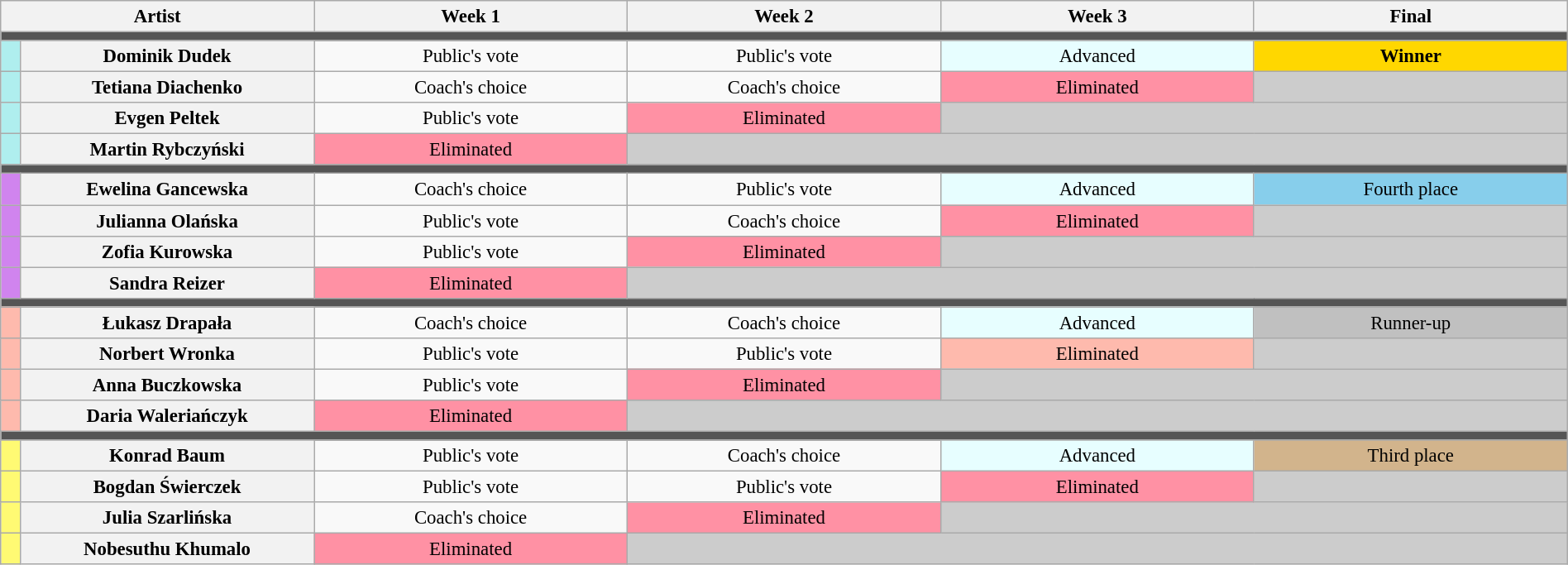<table class="wikitable" style="font-size:95%; text-align:center; width:100%">
<tr>
<th colspan="2" width="16%">Artist</th>
<th width="16%">Week 1</th>
<th width="16%">Week 2</th>
<th width="16%">Week 3</th>
<th width="16%">Final</th>
</tr>
<tr>
<th colspan="6" style="background:#555"></th>
</tr>
<tr>
<th style="width:01%; background:#afeeee"></th>
<th width="15%">Dominik Dudek</th>
<td>Public's vote</td>
<td>Public's vote</td>
<td style="background:#E7FEFF">Advanced</td>
<th style="background: gold">Winner</th>
</tr>
<tr>
<th style="background:#afeeee"></th>
<th>Tetiana Diachenko</th>
<td>Coach's choice</td>
<td>Coach's choice</td>
<td style="background:#FF91A4">Eliminated</td>
<td style="background:#ccc"></td>
</tr>
<tr>
<th style="background:#afeeee"></th>
<th>Evgen Peltek</th>
<td>Public's vote</td>
<td style="background:#FF91A4">Eliminated</td>
<td colspan="2" style="background:#ccc"></td>
</tr>
<tr>
<th style="background:#afeeee"></th>
<th>Martin Rybczyński</th>
<td style="background:#FF91A4">Eliminated</td>
<td colspan="4" style="background:#ccc"></td>
</tr>
<tr>
<th colspan="6" style="background:#555"></th>
</tr>
<tr>
<th style="background:#d084ee"></th>
<th>Ewelina Gancewska</th>
<td>Coach's choice</td>
<td>Public's vote</td>
<td style="background:#E7FEFF">Advanced</td>
<td style="background: skyblue">Fourth place</td>
</tr>
<tr>
<th style="background:#d084ee"></th>
<th>Julianna Olańska</th>
<td>Public's vote</td>
<td>Coach's choice</td>
<td style="background:#FF91A4">Eliminated</td>
<td style="background:#ccc"></td>
</tr>
<tr>
<th style="background:#d084ee"></th>
<th>Zofia Kurowska</th>
<td>Public's vote</td>
<td style="background:#FF91A4">Eliminated</td>
<td colspan="2" style="background:#ccc"></td>
</tr>
<tr>
<th style="background:#d084ee"></th>
<th>Sandra Reizer</th>
<td style="background:#FF91A4">Eliminated</td>
<td colspan="4" style="background:#ccc"></td>
</tr>
<tr>
<th colspan="6" style="background:#555"></th>
</tr>
<tr>
<th style="background:#febaad"></th>
<th>Łukasz Drapała</th>
<td>Coach's choice</td>
<td>Coach's choice</td>
<td style="background:#E7FEFF">Advanced</td>
<td style="background: silver">Runner-up</td>
</tr>
<tr>
<th style="background:#febaad"></th>
<th>Norbert Wronka</th>
<td>Public's vote</td>
<td>Public's vote</td>
<td style="background:#febaad">Eliminated</td>
<td style="background:#ccc"></td>
</tr>
<tr>
<th style="background:#febaad"></th>
<th>Anna Buczkowska</th>
<td>Public's vote</td>
<td style="background:#FF91A4">Eliminated</td>
<td colspan="2" style="background:#ccc"></td>
</tr>
<tr>
<th style="background:#febaad"></th>
<th>Daria Waleriańczyk</th>
<td style="background:#FF91A4">Eliminated</td>
<td colspan="4" style="background:#ccc"></td>
</tr>
<tr>
<th colspan="6" style="background:#555"></th>
</tr>
<tr>
<th style="background:#fffa73"></th>
<th>Konrad Baum</th>
<td>Public's vote</td>
<td>Coach's choice</td>
<td style="background:#E7FEFF">Advanced</td>
<td style="background: tan">Third place</td>
</tr>
<tr>
<th style="background:#fffa73"></th>
<th>Bogdan Świerczek</th>
<td>Public's vote</td>
<td>Public's vote</td>
<td style="background:#FF91A4">Eliminated</td>
<td style="background:#ccc"></td>
</tr>
<tr>
<th style="background:#fffa73"></th>
<th>Julia Szarlińska</th>
<td>Coach's choice</td>
<td style="background:#FF91A4">Eliminated</td>
<td colspan="2" style="background:#ccc"></td>
</tr>
<tr>
<th style="background:#fffa73"></th>
<th>Nobesuthu Khumalo</th>
<td style="background:#FF91A4">Eliminated</td>
<td colspan="4" style="background:#ccc"></td>
</tr>
</table>
